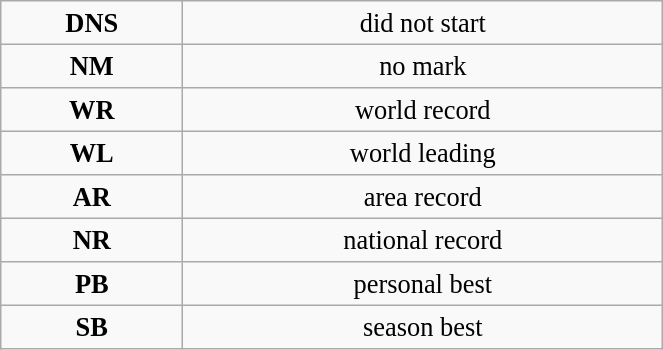<table class="wikitable" style=" text-align:center; font-size:110%;" width="35%">
<tr>
<td><strong>DNS</strong></td>
<td>did not start</td>
</tr>
<tr>
<td><strong>NM</strong></td>
<td>no mark</td>
</tr>
<tr>
<td><strong>WR</strong></td>
<td>world record</td>
</tr>
<tr>
<td><strong>WL</strong></td>
<td>world leading</td>
</tr>
<tr>
<td><strong>AR</strong></td>
<td>area record</td>
</tr>
<tr>
<td><strong>NR</strong></td>
<td>national record</td>
</tr>
<tr>
<td><strong>PB</strong></td>
<td>personal best</td>
</tr>
<tr>
<td><strong>SB</strong></td>
<td>season best</td>
</tr>
</table>
